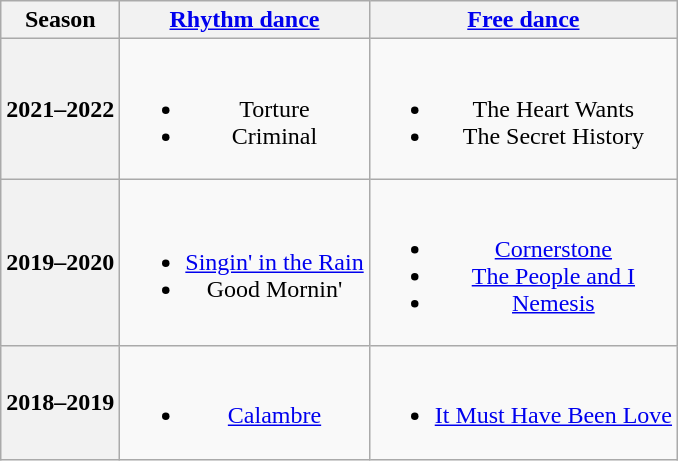<table class=wikitable style=text-align:center>
<tr>
<th>Season</th>
<th><a href='#'>Rhythm dance</a></th>
<th><a href='#'>Free dance</a></th>
</tr>
<tr>
<th>2021–2022<br></th>
<td><br><ul><li> Torture <br> </li><li> Criminal <br></li></ul></td>
<td><br><ul><li>The Heart Wants</li><li>The Secret History <br> </li></ul></td>
</tr>
<tr>
<th>2019–2020<br></th>
<td><br><ul><li> <a href='#'>Singin' in the Rain</a></li><li> Good Mornin'<br></li></ul></td>
<td><br><ul><li><a href='#'>Cornerstone</a></li><li><a href='#'>The People and I</a></li><li><a href='#'>Nemesis</a><br></li></ul></td>
</tr>
<tr>
<th>2018–2019</th>
<td><br><ul><li><a href='#'>Calambre</a> <br></li></ul></td>
<td><br><ul><li><a href='#'>It Must Have Been Love</a> <br></li></ul></td>
</tr>
</table>
